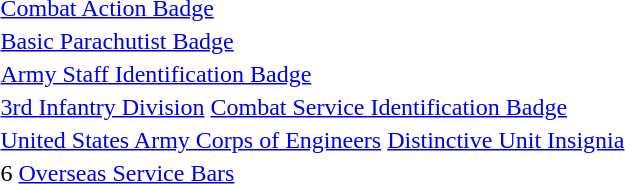<table>
<tr>
<td></td>
<td><a href='#'>Combat Action Badge</a></td>
</tr>
<tr>
<td></td>
<td><a href='#'>Basic Parachutist Badge</a></td>
</tr>
<tr>
<td></td>
<td><a href='#'>Army Staff Identification Badge</a></td>
</tr>
<tr>
<td></td>
<td><a href='#'>3rd Infantry Division</a> <a href='#'>Combat Service Identification Badge</a></td>
</tr>
<tr>
<td></td>
<td><a href='#'>United States Army Corps of Engineers</a> <a href='#'>Distinctive Unit Insignia</a></td>
</tr>
<tr>
<td></td>
<td>6 <a href='#'>Overseas Service Bars</a></td>
</tr>
</table>
